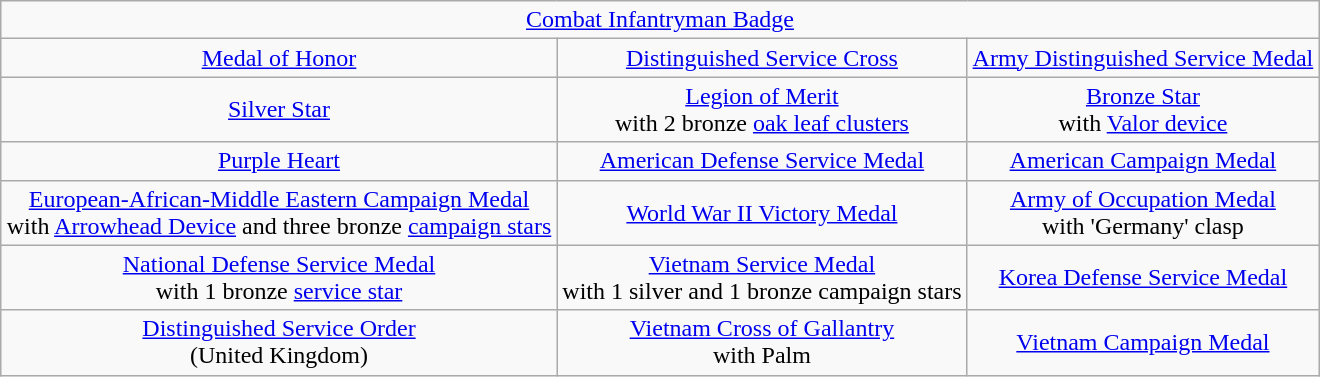<table class="wikitable" style="margin:1em auto; text-align:center;">
<tr>
<td colspan="3"><a href='#'>Combat Infantryman Badge</a></td>
</tr>
<tr>
<td><a href='#'>Medal of Honor</a></td>
<td><a href='#'>Distinguished Service Cross</a></td>
<td><a href='#'>Army Distinguished Service Medal</a></td>
</tr>
<tr>
<td><a href='#'>Silver Star</a></td>
<td><a href='#'>Legion of Merit</a><br>with 2 bronze <a href='#'>oak leaf clusters</a></td>
<td><a href='#'>Bronze Star</a><br>with <a href='#'>Valor device</a></td>
</tr>
<tr>
<td><a href='#'>Purple Heart</a></td>
<td><a href='#'>American Defense Service Medal</a></td>
<td><a href='#'>American Campaign Medal</a></td>
</tr>
<tr>
<td><a href='#'>European-African-Middle Eastern Campaign Medal</a><br>with <a href='#'>Arrowhead Device</a> and three bronze <a href='#'>campaign stars</a></td>
<td><a href='#'>World War II Victory Medal</a></td>
<td><a href='#'>Army of Occupation Medal</a><br>with 'Germany' clasp</td>
</tr>
<tr>
<td><a href='#'>National Defense Service Medal</a><br>with 1 bronze <a href='#'>service star</a></td>
<td><a href='#'>Vietnam Service Medal</a><br>with 1 silver and 1 bronze campaign stars</td>
<td><a href='#'>Korea Defense Service Medal</a></td>
</tr>
<tr>
<td><a href='#'>Distinguished Service Order</a><br>(United Kingdom)</td>
<td><a href='#'>Vietnam Cross of Gallantry</a><br>with Palm</td>
<td><a href='#'>Vietnam Campaign Medal</a></td>
</tr>
</table>
